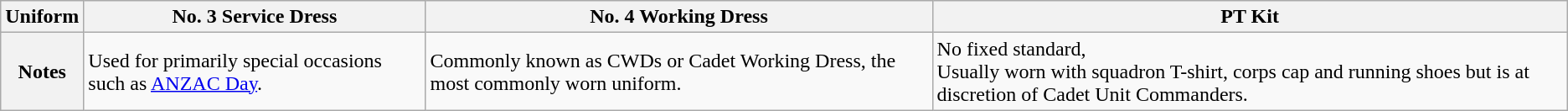<table class="wikitable mw-collapsible">
<tr>
<th>Uniform</th>
<th>No. 3 Service Dress</th>
<th>No. 4 Working Dress</th>
<th>PT Kit</th>
</tr>
<tr>
<th>Notes</th>
<td>Used for primarily special occasions such as <a href='#'>ANZAC Day</a>.</td>
<td>Commonly known as CWDs or Cadet Working Dress, the most commonly worn uniform.</td>
<td>No fixed standard,<br>Usually worn with squadron T-shirt, corps cap and running shoes but is
at discretion of Cadet Unit Commanders.</td>
</tr>
</table>
